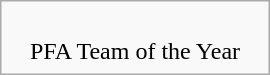<table role="presentation" class="infobox" style="width:180px;">
<tr>
<td style="text-align:center;"><br>











PFA Team of the Year</td>
</tr>
</table>
